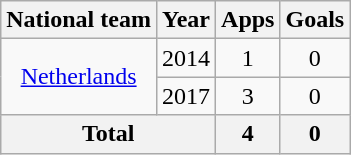<table class="wikitable" style="text-align:center">
<tr>
<th>National team</th>
<th>Year</th>
<th>Apps</th>
<th>Goals</th>
</tr>
<tr>
<td rowspan="2"><a href='#'>Netherlands</a></td>
<td>2014</td>
<td>1</td>
<td>0</td>
</tr>
<tr>
<td>2017</td>
<td>3</td>
<td>0</td>
</tr>
<tr>
<th colspan="2">Total</th>
<th>4</th>
<th>0</th>
</tr>
</table>
